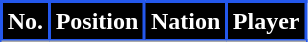<table class="wikitable sortable">
<tr>
<th style="background:#000000; color:white; border:2px solid #2458EC;" scope="col">No.</th>
<th style="background:#000000; color:white; border:2px solid #2458EC;" scope="col">Position</th>
<th style="background:#000000; color:white; border:2px solid #2458EC;" scope="col">Nation</th>
<th style="background:#000000; color:white; border:2px solid #2458EC;" scope="col">Player</th>
</tr>
<tr>
</tr>
</table>
